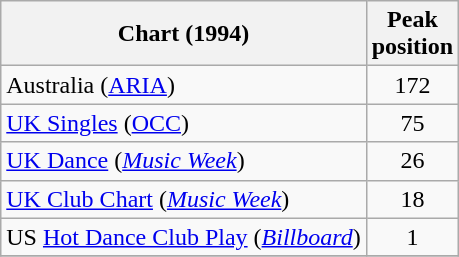<table class="wikitable sortable">
<tr>
<th>Chart (1994)</th>
<th>Peak<br>position</th>
</tr>
<tr>
<td>Australia (<a href='#'>ARIA</a>)</td>
<td align="center">172</td>
</tr>
<tr>
<td><a href='#'>UK Singles</a> (<a href='#'>OCC</a>)</td>
<td style="text-align:center;">75</td>
</tr>
<tr>
<td><a href='#'>UK Dance</a> (<em><a href='#'>Music Week</a></em>)</td>
<td style="text-align:center;">26</td>
</tr>
<tr>
<td><a href='#'>UK Club Chart</a> (<em><a href='#'>Music Week</a></em>)</td>
<td style="text-align:center;">18</td>
</tr>
<tr>
<td>US <a href='#'>Hot Dance Club Play</a> (<em><a href='#'>Billboard</a></em>)</td>
<td style="text-align:center;">1</td>
</tr>
<tr>
</tr>
</table>
